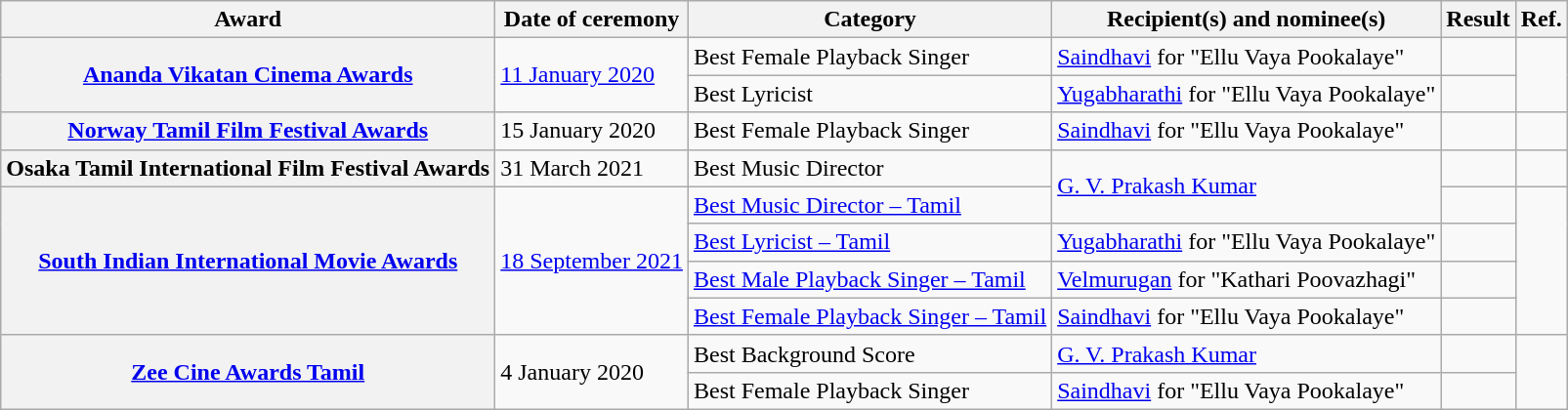<table class="wikitable plainrowheaders sortable">
<tr>
<th>Award</th>
<th>Date of ceremony</th>
<th>Category</th>
<th>Recipient(s) and nominee(s)</th>
<th>Result</th>
<th>Ref.</th>
</tr>
<tr>
<th rowspan="2" scope="row"><a href='#'>Ananda Vikatan Cinema Awards</a></th>
<td rowspan="2"><a href='#'>11 January 2020</a></td>
<td>Best Female Playback Singer</td>
<td><a href='#'>Saindhavi</a> for "Ellu Vaya Pookalaye"</td>
<td></td>
<td rowspan="2" style="text-align:center;"></td>
</tr>
<tr>
<td>Best Lyricist</td>
<td><a href='#'>Yugabharathi</a> for "Ellu Vaya Pookalaye"</td>
<td></td>
</tr>
<tr>
<th scope="row"><a href='#'>Norway Tamil Film Festival Awards</a></th>
<td>15 January 2020</td>
<td>Best Female Playback Singer</td>
<td><a href='#'>Saindhavi</a> for "Ellu Vaya Pookalaye"</td>
<td></td>
<td style="text-align:center;"></td>
</tr>
<tr>
<th scope="row">Osaka Tamil International Film Festival Awards</th>
<td>31 March 2021</td>
<td>Best Music Director</td>
<td rowspan="2"><a href='#'>G. V. Prakash Kumar</a></td>
<td></td>
<td style="text-align:center;"></td>
</tr>
<tr>
<th rowspan="4" scope="row"><a href='#'>South Indian International Movie Awards</a></th>
<td rowspan="4"><a href='#'>18 September 2021</a></td>
<td><a href='#'>Best Music Director – Tamil</a></td>
<td></td>
<td rowspan="4" style="text-align:center;"><br></td>
</tr>
<tr>
<td><a href='#'>Best Lyricist – Tamil</a></td>
<td><a href='#'>Yugabharathi</a> for "Ellu Vaya Pookalaye"</td>
<td></td>
</tr>
<tr>
<td><a href='#'>Best Male Playback Singer – Tamil</a></td>
<td><a href='#'>Velmurugan</a> for "Kathari Poovazhagi"</td>
<td></td>
</tr>
<tr>
<td><a href='#'>Best Female Playback Singer – Tamil</a></td>
<td><a href='#'>Saindhavi</a> for "Ellu Vaya Pookalaye"</td>
<td></td>
</tr>
<tr>
<th rowspan="2" scope="row"><a href='#'>Zee Cine Awards Tamil</a></th>
<td rowspan="2">4 January 2020</td>
<td>Best Background Score</td>
<td><a href='#'>G. V. Prakash Kumar</a></td>
<td></td>
<td rowspan="2" style="text-align:center;"><br></td>
</tr>
<tr>
<td>Best Female Playback Singer</td>
<td><a href='#'>Saindhavi</a> for "Ellu Vaya Pookalaye"</td>
<td></td>
</tr>
</table>
